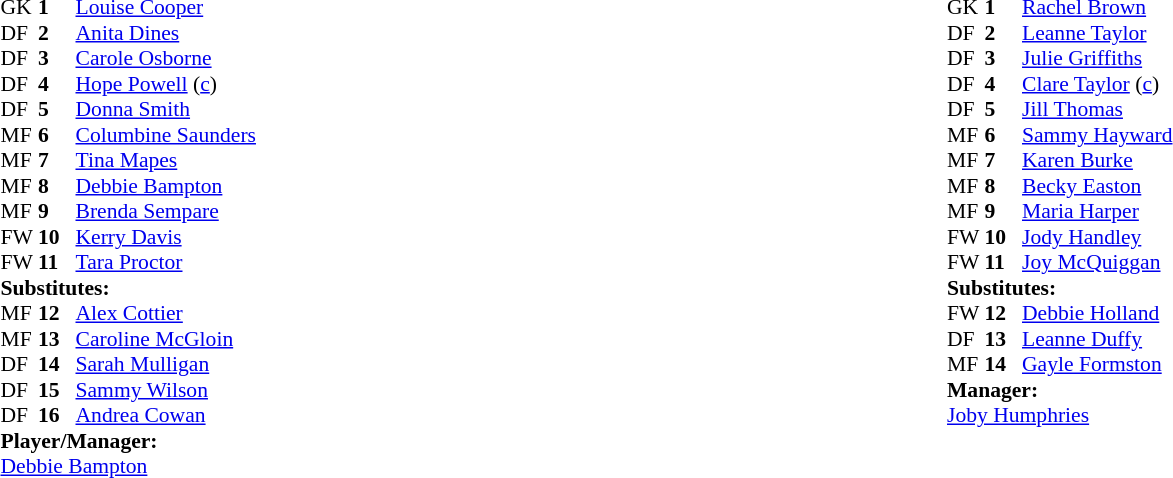<table style="width:100%;">
<tr>
<td style="vertical-align:top; width:50%;"><br><table style="font-size: 90%" cellspacing="0" cellpadding="0">
<tr>
<td colspan="4"></td>
</tr>
<tr>
<th width="25"></th>
<th width="25"></th>
</tr>
<tr>
<td>GK</td>
<td><strong>1</strong></td>
<td> <a href='#'>Louise Cooper</a></td>
</tr>
<tr>
<td>DF</td>
<td><strong>2</strong></td>
<td> <a href='#'>Anita Dines</a></td>
<td></td>
<td></td>
</tr>
<tr>
<td>DF</td>
<td><strong>3</strong></td>
<td> <a href='#'>Carole Osborne</a></td>
<td></td>
<td></td>
</tr>
<tr>
<td>DF</td>
<td><strong>4</strong></td>
<td> <a href='#'>Hope Powell</a> (<a href='#'>c</a>)</td>
<td></td>
<td></td>
</tr>
<tr>
<td>DF</td>
<td><strong>5</strong></td>
<td> <a href='#'>Donna Smith</a></td>
</tr>
<tr>
<td>MF</td>
<td><strong>6</strong></td>
<td> <a href='#'>Columbine Saunders</a></td>
</tr>
<tr>
<td>MF</td>
<td><strong>7</strong></td>
<td> <a href='#'>Tina Mapes</a></td>
</tr>
<tr>
<td>MF</td>
<td><strong>8</strong></td>
<td> <a href='#'>Debbie Bampton</a></td>
<td></td>
<td></td>
</tr>
<tr>
<td>MF</td>
<td><strong>9</strong></td>
<td> <a href='#'>Brenda Sempare</a></td>
</tr>
<tr>
<td>FW</td>
<td><strong>10</strong></td>
<td> <a href='#'>Kerry Davis</a></td>
</tr>
<tr>
<td>FW</td>
<td><strong>11</strong></td>
<td> <a href='#'>Tara Proctor</a></td>
</tr>
<tr>
<td colspan=4><strong>Substitutes:</strong></td>
</tr>
<tr>
<td>MF</td>
<td><strong>12</strong></td>
<td> <a href='#'>Alex Cottier</a></td>
<td></td>
<td></td>
</tr>
<tr>
<td>MF</td>
<td><strong>13</strong></td>
<td> <a href='#'>Caroline McGloin</a></td>
<td></td>
<td></td>
</tr>
<tr>
<td>DF</td>
<td><strong>14</strong></td>
<td> <a href='#'>Sarah Mulligan</a></td>
<td></td>
<td></td>
</tr>
<tr>
<td>DF</td>
<td><strong>15</strong></td>
<td> <a href='#'>Sammy Wilson</a></td>
<td></td>
<td></td>
<td></td>
<td></td>
</tr>
<tr>
<td>DF</td>
<td><strong>16</strong></td>
<td> <a href='#'>Andrea Cowan</a></td>
<td></td>
<td></td>
</tr>
<tr>
<td colspan=4><strong>Player/Manager:</strong></td>
</tr>
<tr>
<td colspan="4"> <a href='#'>Debbie Bampton</a></td>
</tr>
</table>
</td>
<td style="vertical-align:top; width:50%;"><br><table style="font-size: 90%" cellspacing="0" cellpadding="0">
<tr>
<td colspan="4"></td>
</tr>
<tr>
<th width="25"></th>
<th width="25"></th>
</tr>
<tr>
<td>GK</td>
<td><strong>1</strong></td>
<td> <a href='#'>Rachel Brown</a></td>
</tr>
<tr>
<td>DF</td>
<td><strong>2</strong></td>
<td> <a href='#'>Leanne Taylor</a></td>
</tr>
<tr>
<td>DF</td>
<td><strong>3</strong></td>
<td> <a href='#'>Julie Griffiths</a></td>
<td></td>
<td></td>
</tr>
<tr>
<td>DF</td>
<td><strong>4</strong></td>
<td> <a href='#'>Clare Taylor</a> (<a href='#'>c</a>)</td>
<td></td>
<td></td>
</tr>
<tr>
<td>DF</td>
<td><strong>5</strong></td>
<td> <a href='#'>Jill Thomas</a></td>
</tr>
<tr>
<td>MF</td>
<td><strong>6</strong></td>
<td> <a href='#'>Sammy Hayward</a></td>
</tr>
<tr>
<td>MF</td>
<td><strong>7</strong></td>
<td> <a href='#'>Karen Burke</a></td>
</tr>
<tr>
<td>MF</td>
<td><strong>8</strong></td>
<td> <a href='#'>Becky Easton</a></td>
<td></td>
<td></td>
</tr>
<tr>
<td>MF</td>
<td><strong>9</strong></td>
<td> <a href='#'>Maria Harper</a></td>
<td></td>
<td></td>
</tr>
<tr>
<td>FW</td>
<td><strong>10</strong></td>
<td> <a href='#'>Jody Handley</a></td>
</tr>
<tr>
<td>FW</td>
<td><strong>11</strong></td>
<td> <a href='#'>Joy McQuiggan</a></td>
<td></td>
<td></td>
</tr>
<tr>
<td colspan=4><strong>Substitutes:</strong></td>
</tr>
<tr>
<td>FW</td>
<td><strong>12</strong></td>
<td> <a href='#'>Debbie Holland</a></td>
<td></td>
<td></td>
</tr>
<tr>
<td>DF</td>
<td><strong>13</strong></td>
<td> <a href='#'>Leanne Duffy</a></td>
<td></td>
<td></td>
</tr>
<tr>
<td>MF</td>
<td><strong>14</strong></td>
<td> <a href='#'>Gayle Formston</a></td>
<td></td>
<td></td>
</tr>
<tr>
<td colspan=4><strong>Manager:</strong></td>
</tr>
<tr>
<td colspan="4"> <a href='#'>Joby Humphries</a></td>
</tr>
</table>
</td>
</tr>
</table>
